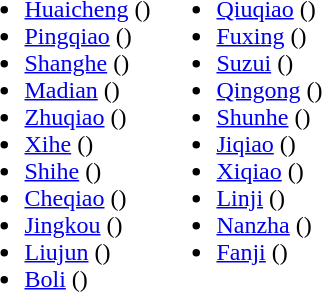<table>
<tr>
<td valign="top"><br><ul><li><a href='#'>Huaicheng</a> ()</li><li><a href='#'>Pingqiao</a> ()</li><li><a href='#'>Shanghe</a> ()</li><li><a href='#'>Madian</a> ()</li><li><a href='#'>Zhuqiao</a> ()</li><li><a href='#'>Xihe</a> ()</li><li><a href='#'>Shihe</a> ()</li><li><a href='#'>Cheqiao</a> ()</li><li><a href='#'>Jingkou</a> ()</li><li><a href='#'>Liujun</a> ()</li><li><a href='#'>Boli</a> ()</li></ul></td>
<td valign="top"><br><ul><li><a href='#'>Qiuqiao</a> ()</li><li><a href='#'>Fuxing</a> ()</li><li><a href='#'>Suzui</a> ()</li><li><a href='#'>Qingong</a> ()</li><li><a href='#'>Shunhe</a> ()</li><li><a href='#'>Jiqiao</a> ()</li><li><a href='#'>Xiqiao</a> ()</li><li><a href='#'>Linji</a> ()</li><li><a href='#'>Nanzha</a> ()</li><li><a href='#'>Fanji</a> ()</li></ul></td>
</tr>
</table>
